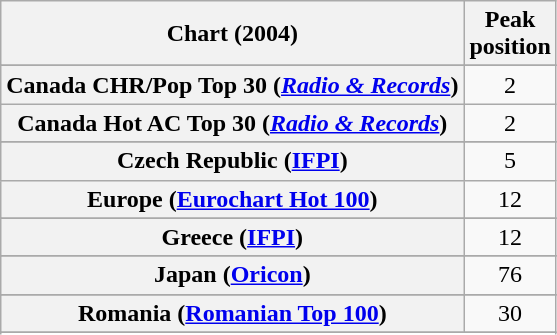<table class="wikitable sortable plainrowheaders" style="text-align:center">
<tr>
<th scope="col">Chart (2004)</th>
<th scope="col">Peak<br>position</th>
</tr>
<tr>
</tr>
<tr>
</tr>
<tr>
</tr>
<tr>
</tr>
<tr>
<th scope="row">Canada CHR/Pop Top 30 (<em><a href='#'>Radio & Records</a></em>)</th>
<td>2</td>
</tr>
<tr>
<th scope="row">Canada Hot AC Top 30 (<em><a href='#'>Radio & Records</a></em>)</th>
<td>2</td>
</tr>
<tr>
</tr>
<tr>
<th scope="row">Czech Republic (<a href='#'>IFPI</a>)</th>
<td>5</td>
</tr>
<tr>
<th scope="row">Europe (<a href='#'>Eurochart Hot 100</a>)</th>
<td>12</td>
</tr>
<tr>
</tr>
<tr>
</tr>
<tr>
<th scope="row">Greece (<a href='#'>IFPI</a>)</th>
<td>12</td>
</tr>
<tr>
</tr>
<tr>
</tr>
<tr>
</tr>
<tr>
<th scope="row">Japan (<a href='#'>Oricon</a>)</th>
<td>76</td>
</tr>
<tr>
</tr>
<tr>
</tr>
<tr>
</tr>
<tr>
<th scope="row">Romania (<a href='#'>Romanian Top 100</a>)</th>
<td>30</td>
</tr>
<tr>
</tr>
<tr>
</tr>
<tr>
</tr>
<tr>
</tr>
<tr>
</tr>
<tr>
</tr>
<tr>
</tr>
<tr>
</tr>
<tr>
</tr>
</table>
